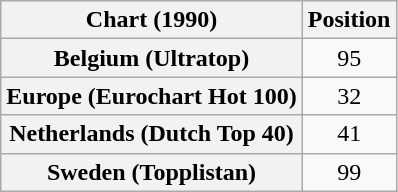<table class="wikitable sortable plainrowheaders" style="text-align:center">
<tr>
<th>Chart (1990)</th>
<th>Position</th>
</tr>
<tr>
<th scope="row">Belgium (Ultratop)</th>
<td>95</td>
</tr>
<tr>
<th scope="row">Europe (Eurochart Hot 100)</th>
<td>32</td>
</tr>
<tr>
<th scope="row">Netherlands (Dutch Top 40)</th>
<td>41</td>
</tr>
<tr>
<th scope="row">Sweden (Topplistan)</th>
<td>99</td>
</tr>
</table>
